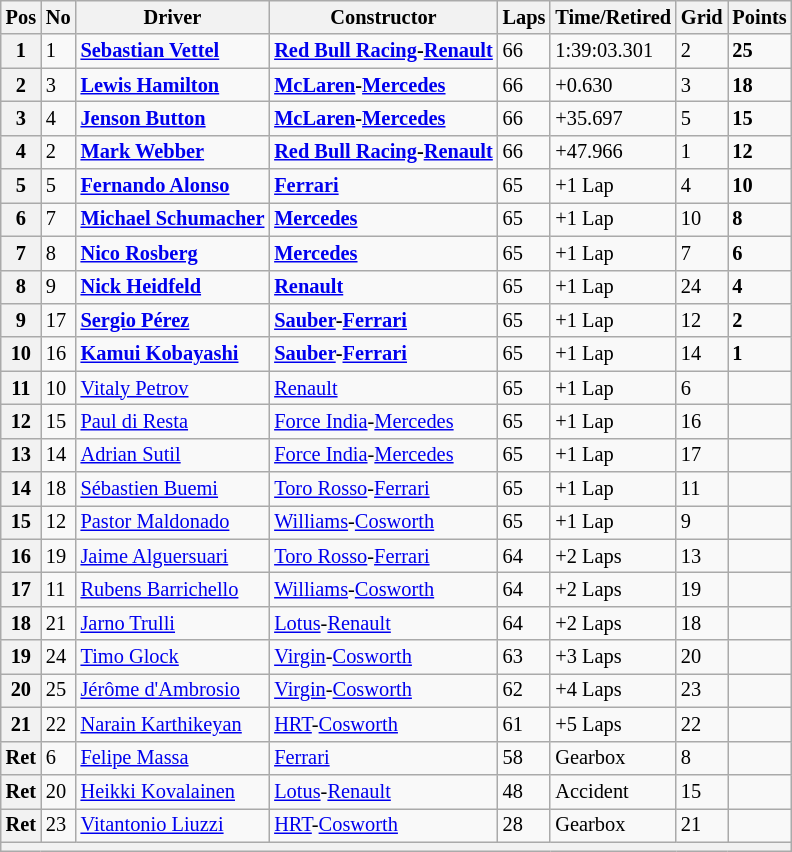<table class="wikitable" style="font-size: 85%">
<tr>
<th>Pos</th>
<th>No</th>
<th>Driver</th>
<th>Constructor</th>
<th>Laps</th>
<th>Time/Retired</th>
<th>Grid</th>
<th>Points</th>
</tr>
<tr>
<th>1</th>
<td>1</td>
<td> <strong><a href='#'>Sebastian Vettel</a></strong></td>
<td><strong><a href='#'>Red Bull Racing</a>-<a href='#'>Renault</a></strong></td>
<td>66</td>
<td>1:39:03.301</td>
<td>2</td>
<td><strong>25</strong></td>
</tr>
<tr>
<th>2</th>
<td>3</td>
<td> <strong><a href='#'>Lewis Hamilton</a></strong></td>
<td><strong><a href='#'>McLaren</a>-<a href='#'>Mercedes</a></strong></td>
<td>66</td>
<td>+0.630</td>
<td>3</td>
<td><strong>18</strong></td>
</tr>
<tr>
<th>3</th>
<td>4</td>
<td> <strong><a href='#'>Jenson Button</a></strong></td>
<td><strong><a href='#'>McLaren</a>-<a href='#'>Mercedes</a></strong></td>
<td>66</td>
<td>+35.697</td>
<td>5</td>
<td><strong>15</strong></td>
</tr>
<tr>
<th>4</th>
<td>2</td>
<td> <strong><a href='#'>Mark Webber</a></strong></td>
<td><strong><a href='#'>Red Bull Racing</a>-<a href='#'>Renault</a></strong></td>
<td>66</td>
<td>+47.966</td>
<td>1</td>
<td><strong>12</strong></td>
</tr>
<tr>
<th>5</th>
<td>5</td>
<td> <strong><a href='#'>Fernando Alonso</a></strong></td>
<td><strong><a href='#'>Ferrari</a></strong></td>
<td>65</td>
<td>+1 Lap</td>
<td>4</td>
<td><strong>10</strong></td>
</tr>
<tr>
<th>6</th>
<td>7</td>
<td> <strong><a href='#'>Michael Schumacher</a></strong></td>
<td><strong><a href='#'>Mercedes</a></strong></td>
<td>65</td>
<td>+1 Lap</td>
<td>10</td>
<td><strong>8</strong></td>
</tr>
<tr>
<th>7</th>
<td>8</td>
<td> <strong><a href='#'>Nico Rosberg</a></strong></td>
<td><strong><a href='#'>Mercedes</a></strong></td>
<td>65</td>
<td>+1 Lap</td>
<td>7</td>
<td><strong>6</strong></td>
</tr>
<tr>
<th>8</th>
<td>9</td>
<td> <strong><a href='#'>Nick Heidfeld</a></strong></td>
<td><strong><a href='#'>Renault</a></strong></td>
<td>65</td>
<td>+1 Lap</td>
<td>24</td>
<td><strong>4</strong></td>
</tr>
<tr>
<th>9</th>
<td>17</td>
<td> <strong><a href='#'>Sergio Pérez</a></strong></td>
<td><strong><a href='#'>Sauber</a>-<a href='#'>Ferrari</a></strong></td>
<td>65</td>
<td>+1 Lap</td>
<td>12</td>
<td><strong>2</strong></td>
</tr>
<tr>
<th>10</th>
<td>16</td>
<td> <strong><a href='#'>Kamui Kobayashi</a></strong></td>
<td><strong><a href='#'>Sauber</a>-<a href='#'>Ferrari</a></strong></td>
<td>65</td>
<td>+1 Lap</td>
<td>14</td>
<td><strong>1</strong></td>
</tr>
<tr>
<th>11</th>
<td>10</td>
<td> <a href='#'>Vitaly Petrov</a></td>
<td><a href='#'>Renault</a></td>
<td>65</td>
<td>+1 Lap</td>
<td>6</td>
<td></td>
</tr>
<tr>
<th>12</th>
<td>15</td>
<td> <a href='#'>Paul di Resta</a></td>
<td><a href='#'>Force India</a>-<a href='#'>Mercedes</a></td>
<td>65</td>
<td>+1 Lap</td>
<td>16</td>
<td></td>
</tr>
<tr>
<th>13</th>
<td>14</td>
<td> <a href='#'>Adrian Sutil</a></td>
<td><a href='#'>Force India</a>-<a href='#'>Mercedes</a></td>
<td>65</td>
<td>+1 Lap</td>
<td>17</td>
<td></td>
</tr>
<tr>
<th>14</th>
<td>18</td>
<td> <a href='#'>Sébastien Buemi</a></td>
<td><a href='#'>Toro Rosso</a>-<a href='#'>Ferrari</a></td>
<td>65</td>
<td>+1 Lap</td>
<td>11</td>
<td></td>
</tr>
<tr>
<th>15</th>
<td>12</td>
<td> <a href='#'>Pastor Maldonado</a></td>
<td><a href='#'>Williams</a>-<a href='#'>Cosworth</a></td>
<td>65</td>
<td>+1 Lap</td>
<td>9</td>
<td></td>
</tr>
<tr>
<th>16</th>
<td>19</td>
<td> <a href='#'>Jaime Alguersuari</a></td>
<td><a href='#'>Toro Rosso</a>-<a href='#'>Ferrari</a></td>
<td>64</td>
<td>+2 Laps</td>
<td>13</td>
<td></td>
</tr>
<tr>
<th>17</th>
<td>11</td>
<td> <a href='#'>Rubens Barrichello</a></td>
<td><a href='#'>Williams</a>-<a href='#'>Cosworth</a></td>
<td>64</td>
<td>+2 Laps</td>
<td>19</td>
<td></td>
</tr>
<tr>
<th>18</th>
<td>21</td>
<td> <a href='#'>Jarno Trulli</a></td>
<td><a href='#'>Lotus</a>-<a href='#'>Renault</a></td>
<td>64</td>
<td>+2 Laps</td>
<td>18</td>
<td></td>
</tr>
<tr>
<th>19</th>
<td>24</td>
<td> <a href='#'>Timo Glock</a></td>
<td><a href='#'>Virgin</a>-<a href='#'>Cosworth</a></td>
<td>63</td>
<td>+3 Laps</td>
<td>20</td>
<td></td>
</tr>
<tr>
<th>20</th>
<td>25</td>
<td> <a href='#'>Jérôme d'Ambrosio</a></td>
<td><a href='#'>Virgin</a>-<a href='#'>Cosworth</a></td>
<td>62</td>
<td>+4 Laps</td>
<td>23</td>
<td></td>
</tr>
<tr>
<th>21</th>
<td>22</td>
<td> <a href='#'>Narain Karthikeyan</a></td>
<td><a href='#'>HRT</a>-<a href='#'>Cosworth</a></td>
<td>61</td>
<td>+5 Laps</td>
<td>22</td>
<td></td>
</tr>
<tr>
<th>Ret</th>
<td>6</td>
<td> <a href='#'>Felipe Massa</a></td>
<td><a href='#'>Ferrari</a></td>
<td>58</td>
<td>Gearbox</td>
<td>8</td>
<td></td>
</tr>
<tr>
<th>Ret</th>
<td>20</td>
<td> <a href='#'>Heikki Kovalainen</a></td>
<td><a href='#'>Lotus</a>-<a href='#'>Renault</a></td>
<td>48</td>
<td>Accident</td>
<td>15</td>
<td></td>
</tr>
<tr>
<th>Ret</th>
<td>23</td>
<td> <a href='#'>Vitantonio Liuzzi</a></td>
<td><a href='#'>HRT</a>-<a href='#'>Cosworth</a></td>
<td>28</td>
<td>Gearbox</td>
<td>21</td>
<td></td>
</tr>
<tr>
<th colspan="8"></th>
</tr>
</table>
